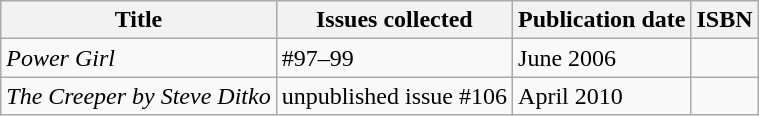<table class="wikitable">
<tr>
<th>Title</th>
<th>Issues collected</th>
<th>Publication date</th>
<th>ISBN</th>
</tr>
<tr>
<td><em>Power Girl</em></td>
<td>#97–99</td>
<td>June 2006</td>
<td></td>
</tr>
<tr>
<td><em>The Creeper by Steve Ditko</em></td>
<td>unpublished issue #106</td>
<td>April 2010</td>
<td></td>
</tr>
</table>
